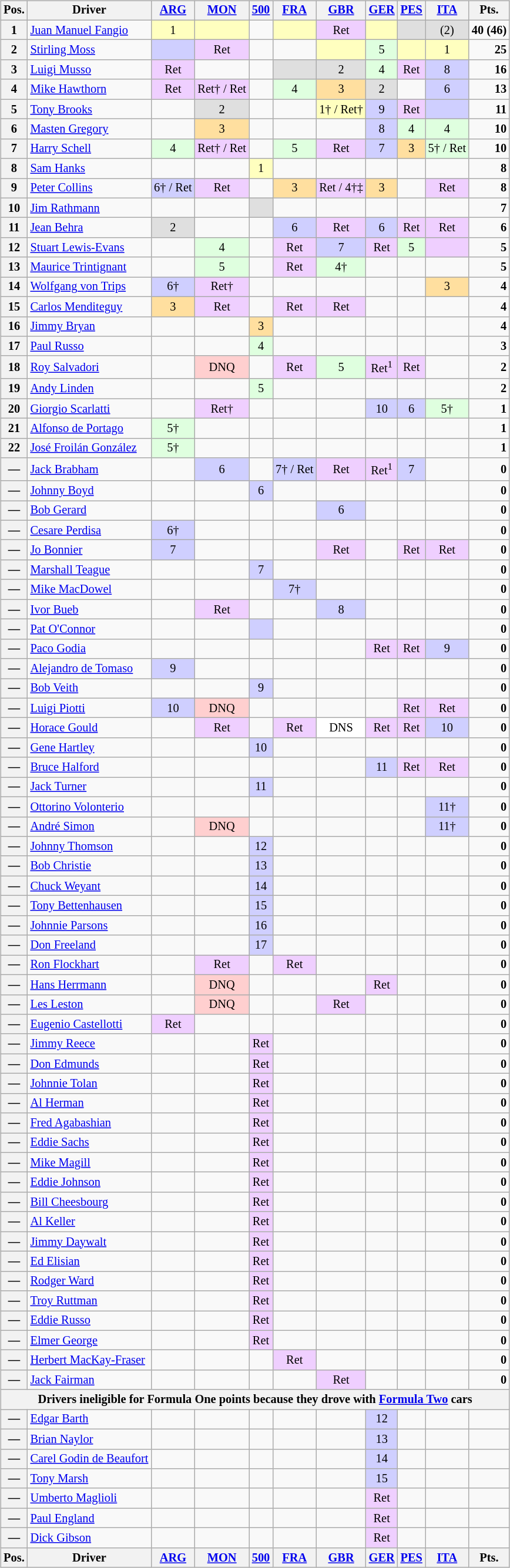<table>
<tr valign="top">
<td><br><table class="wikitable" style="font-size: 85%; text-align:center;">
<tr valign="top">
<th valign="middle">Pos.</th>
<th valign="middle">Driver</th>
<th><a href='#'>ARG</a><br></th>
<th><a href='#'>MON</a><br></th>
<th><a href='#'>500</a><br></th>
<th><a href='#'>FRA</a><br></th>
<th><a href='#'>GBR</a><br></th>
<th><a href='#'>GER</a><br></th>
<th><a href='#'>PES</a><br></th>
<th><a href='#'>ITA</a><br></th>
<th valign="middle">Pts.</th>
</tr>
<tr>
<th>1</th>
<td align="left"> <a href='#'>Juan Manuel Fangio</a></td>
<td style="background:#ffffbf;">1</td>
<td style="background:#ffffbf;"></td>
<td></td>
<td style="background:#ffffbf;"></td>
<td style="background:#efcfff;">Ret</td>
<td style="background:#ffffbf;"></td>
<td style="background:#dfdfdf;"></td>
<td style="background:#dfdfdf;">(2)</td>
<td align="right"><strong>40 (46)</strong></td>
</tr>
<tr>
<th>2</th>
<td align="left"> <a href='#'>Stirling Moss</a></td>
<td style="background:#cfcfff;"></td>
<td style="background:#efcfff;">Ret</td>
<td></td>
<td></td>
<td style="background:#ffffbf;"></td>
<td style="background:#dfffdf;">5</td>
<td style="background:#ffffbf;"></td>
<td style="background:#ffffbf;">1</td>
<td align="right"><strong>25</strong></td>
</tr>
<tr>
<th>3</th>
<td align="left"> <a href='#'>Luigi Musso</a></td>
<td style="background:#efcfff;">Ret</td>
<td></td>
<td></td>
<td style="background:#dfdfdf;"></td>
<td style="background:#dfdfdf;">2</td>
<td style="background:#dfffdf;">4</td>
<td style="background:#efcfff;">Ret</td>
<td style="background:#cfcfff;">8</td>
<td align="right"><strong>16</strong></td>
</tr>
<tr>
<th>4</th>
<td align="left"> <a href='#'>Mike Hawthorn</a></td>
<td style="background:#efcfff;">Ret</td>
<td style="background:#efcfff;">Ret† / Ret</td>
<td></td>
<td style="background:#dfffdf;">4</td>
<td style="background:#ffdf9f;">3</td>
<td style="background:#dfdfdf;">2</td>
<td></td>
<td style="background:#cfcfff;">6</td>
<td align="right"><strong>13</strong></td>
</tr>
<tr>
<th>5</th>
<td align="left"> <a href='#'>Tony Brooks</a></td>
<td></td>
<td style="background:#dfdfdf;">2</td>
<td></td>
<td></td>
<td style="background:#ffffbf;">1† / Ret†</td>
<td style="background:#cfcfff;">9</td>
<td style="background:#efcfff;">Ret</td>
<td style="background:#cfcfff;"></td>
<td align="right"><strong>11</strong></td>
</tr>
<tr>
<th>6</th>
<td align="left"> <a href='#'>Masten Gregory</a></td>
<td></td>
<td style="background:#ffdf9f;">3</td>
<td></td>
<td></td>
<td></td>
<td style="background:#cfcfff;">8</td>
<td style="background:#dfffdf;">4</td>
<td style="background:#dfffdf;">4</td>
<td align="right"><strong>10</strong></td>
</tr>
<tr>
<th>7</th>
<td align="left"> <a href='#'>Harry Schell</a></td>
<td style="background:#dfffdf;">4</td>
<td style="background:#efcfff;">Ret† / Ret</td>
<td></td>
<td style="background:#dfffdf;">5</td>
<td style="background:#efcfff;">Ret</td>
<td style="background:#cfcfff;">7</td>
<td style="background:#ffdf9f;">3</td>
<td style="background:#dfffdf;">5† / Ret</td>
<td align="right"><strong>10</strong></td>
</tr>
<tr>
<th>8</th>
<td align="left"> <a href='#'>Sam Hanks</a></td>
<td></td>
<td></td>
<td style="background:#ffffbf;">1</td>
<td></td>
<td></td>
<td></td>
<td></td>
<td></td>
<td align="right"><strong>8</strong></td>
</tr>
<tr>
<th>9</th>
<td align="left"> <a href='#'>Peter Collins</a></td>
<td style="background:#cfcfff;">6† / Ret</td>
<td style="background:#efcfff;">Ret</td>
<td></td>
<td style="background:#ffdf9f;">3</td>
<td style="background:#efcfff;">Ret / 4†‡</td>
<td style="background:#ffdf9f;">3</td>
<td></td>
<td style="background:#efcfff;">Ret</td>
<td align="right"><strong>8</strong></td>
</tr>
<tr>
<th>10</th>
<td align="left"> <a href='#'>Jim Rathmann</a></td>
<td></td>
<td></td>
<td style="background:#dfdfdf;"></td>
<td></td>
<td></td>
<td></td>
<td></td>
<td></td>
<td align="right"><strong>7</strong></td>
</tr>
<tr>
<th>11</th>
<td align="left"> <a href='#'>Jean Behra</a></td>
<td style="background:#dfdfdf;">2</td>
<td></td>
<td></td>
<td style="background:#cfcfff;">6</td>
<td style="background:#efcfff;">Ret</td>
<td style="background:#cfcfff;">6</td>
<td style="background:#efcfff;">Ret</td>
<td style="background:#efcfff;">Ret</td>
<td align="right"><strong>6</strong></td>
</tr>
<tr>
<th>12</th>
<td align="left"> <a href='#'>Stuart Lewis-Evans</a></td>
<td></td>
<td style="background:#dfffdf;">4</td>
<td></td>
<td style="background:#efcfff;">Ret</td>
<td style="background:#cfcfff;">7</td>
<td style="background:#efcfff;">Ret</td>
<td style="background:#dfffdf;">5</td>
<td style="background:#efcfff;"></td>
<td align="right"><strong>5</strong></td>
</tr>
<tr>
<th>13</th>
<td align="left"> <a href='#'>Maurice Trintignant</a></td>
<td></td>
<td style="background:#dfffdf;">5</td>
<td></td>
<td style="background:#efcfff;">Ret</td>
<td style="background:#dfffdf;">4†</td>
<td></td>
<td></td>
<td></td>
<td align="right"><strong>5</strong></td>
</tr>
<tr>
<th>14</th>
<td align="left"> <a href='#'>Wolfgang von Trips</a></td>
<td style="background:#cfcfff;">6†</td>
<td style="background:#efcfff;">Ret†</td>
<td></td>
<td></td>
<td></td>
<td></td>
<td></td>
<td style="background:#ffdf9f;">3</td>
<td align="right"><strong>4</strong></td>
</tr>
<tr>
<th>15</th>
<td align="left"> <a href='#'>Carlos Menditeguy</a></td>
<td style="background:#ffdf9f;">3</td>
<td style="background:#efcfff;">Ret</td>
<td></td>
<td style="background:#efcfff;">Ret</td>
<td style="background:#efcfff;">Ret</td>
<td></td>
<td></td>
<td></td>
<td align="right"><strong>4</strong></td>
</tr>
<tr>
<th>16</th>
<td align="left"> <a href='#'>Jimmy Bryan</a></td>
<td></td>
<td></td>
<td style="background:#ffdf9f;">3</td>
<td></td>
<td></td>
<td></td>
<td></td>
<td></td>
<td align="right"><strong>4</strong></td>
</tr>
<tr>
<th>17</th>
<td align="left"> <a href='#'>Paul Russo</a></td>
<td></td>
<td></td>
<td style="background:#dfffdf;">4</td>
<td></td>
<td></td>
<td></td>
<td></td>
<td></td>
<td align="right"><strong>3</strong></td>
</tr>
<tr>
<th>18</th>
<td align="left"> <a href='#'>Roy Salvadori</a></td>
<td></td>
<td style="background:#ffcfcf;">DNQ</td>
<td></td>
<td style="background:#efcfff;">Ret</td>
<td style="background:#dfffdf;">5</td>
<td style="background:#efcfff;">Ret<sup>1</sup></td>
<td style="background:#efcfff;">Ret</td>
<td></td>
<td align="right"><strong>2</strong></td>
</tr>
<tr>
<th>19</th>
<td align="left"> <a href='#'>Andy Linden</a></td>
<td></td>
<td></td>
<td style="background:#dfffdf;">5</td>
<td></td>
<td></td>
<td></td>
<td></td>
<td></td>
<td align="right"><strong>2</strong></td>
</tr>
<tr>
<th>20</th>
<td align="left"> <a href='#'>Giorgio Scarlatti</a></td>
<td></td>
<td style="background:#efcfff;">Ret†</td>
<td></td>
<td></td>
<td></td>
<td style="background:#cfcfff;">10</td>
<td style="background:#cfcfff;">6</td>
<td style="background:#dfffdf;">5†</td>
<td align="right"><strong>1</strong></td>
</tr>
<tr>
<th>21</th>
<td align="left"> <a href='#'>Alfonso de Portago</a></td>
<td style="background:#dfffdf;">5†</td>
<td></td>
<td></td>
<td></td>
<td></td>
<td></td>
<td></td>
<td></td>
<td align="right"><strong>1</strong></td>
</tr>
<tr>
<th>22</th>
<td align="left"> <a href='#'>José Froilán González</a></td>
<td style="background:#dfffdf;">5†</td>
<td></td>
<td></td>
<td></td>
<td></td>
<td></td>
<td></td>
<td></td>
<td align="right"><strong>1</strong></td>
</tr>
<tr>
<th>—</th>
<td align="left"> <a href='#'>Jack Brabham</a></td>
<td></td>
<td style="background:#cfcfff;">6</td>
<td></td>
<td style="background:#cfcfff;">7† / Ret</td>
<td style="background:#efcfff;">Ret</td>
<td style="background:#efcfff;">Ret<sup>1</sup></td>
<td style="background:#cfcfff;">7</td>
<td></td>
<td align="right"><strong>0</strong></td>
</tr>
<tr>
<th>—</th>
<td align="left"> <a href='#'>Johnny Boyd</a></td>
<td></td>
<td></td>
<td style="background:#cfcfff;">6</td>
<td></td>
<td></td>
<td></td>
<td></td>
<td></td>
<td align="right"><strong>0</strong></td>
</tr>
<tr>
<th>—</th>
<td align="left"> <a href='#'>Bob Gerard</a></td>
<td></td>
<td></td>
<td></td>
<td></td>
<td style="background:#cfcfff;">6</td>
<td></td>
<td></td>
<td></td>
<td align="right"><strong>0</strong></td>
</tr>
<tr>
<th>—</th>
<td align="left"> <a href='#'>Cesare Perdisa</a></td>
<td style="background:#cfcfff;">6†</td>
<td></td>
<td></td>
<td></td>
<td></td>
<td></td>
<td></td>
<td></td>
<td align="right"><strong>0</strong></td>
</tr>
<tr>
<th>—</th>
<td align="left"> <a href='#'>Jo Bonnier</a></td>
<td style="background:#cfcfff;">7</td>
<td></td>
<td></td>
<td></td>
<td style="background:#efcfff;">Ret</td>
<td></td>
<td style="background:#efcfff;">Ret</td>
<td style="background:#efcfff;">Ret</td>
<td align="right"><strong>0</strong></td>
</tr>
<tr>
<th>—</th>
<td align="left"> <a href='#'>Marshall Teague</a></td>
<td></td>
<td></td>
<td style="background:#cfcfff;">7</td>
<td></td>
<td></td>
<td></td>
<td></td>
<td></td>
<td align="right"><strong>0</strong></td>
</tr>
<tr>
<th>—</th>
<td align="left"> <a href='#'>Mike MacDowel</a></td>
<td></td>
<td></td>
<td></td>
<td style="background:#cfcfff;">7†</td>
<td></td>
<td></td>
<td></td>
<td></td>
<td align="right"><strong>0</strong></td>
</tr>
<tr>
<th>—</th>
<td align="left"> <a href='#'>Ivor Bueb</a></td>
<td></td>
<td style="background:#efcfff;">Ret</td>
<td></td>
<td></td>
<td style="background:#cfcfff;">8</td>
<td></td>
<td></td>
<td></td>
<td align="right"><strong>0</strong></td>
</tr>
<tr>
<th>—</th>
<td align="left"> <a href='#'>Pat O'Connor</a></td>
<td></td>
<td></td>
<td style="background:#cfcfff;"></td>
<td></td>
<td></td>
<td></td>
<td></td>
<td></td>
<td align="right"><strong>0</strong></td>
</tr>
<tr>
<th>—</th>
<td align="left"> <a href='#'>Paco Godia</a></td>
<td></td>
<td></td>
<td></td>
<td></td>
<td></td>
<td style="background:#efcfff;">Ret</td>
<td style="background:#efcfff;">Ret</td>
<td style="background:#cfcfff;">9</td>
<td align="right"><strong>0</strong></td>
</tr>
<tr>
<th>—</th>
<td align="left"> <a href='#'>Alejandro de Tomaso</a></td>
<td style="background:#cfcfff;">9</td>
<td></td>
<td></td>
<td></td>
<td></td>
<td></td>
<td></td>
<td></td>
<td align="right"><strong>0</strong></td>
</tr>
<tr>
<th>—</th>
<td align="left"> <a href='#'>Bob Veith</a></td>
<td></td>
<td></td>
<td style="background:#cfcfff;">9</td>
<td></td>
<td></td>
<td></td>
<td></td>
<td></td>
<td align="right"><strong>0</strong></td>
</tr>
<tr>
<th>—</th>
<td align="left"> <a href='#'>Luigi Piotti</a></td>
<td style="background:#cfcfff;">10</td>
<td style="background:#ffcfcf;">DNQ</td>
<td></td>
<td></td>
<td></td>
<td></td>
<td style="background:#efcfff;">Ret</td>
<td style="background:#efcfff;">Ret</td>
<td align="right"><strong>0</strong></td>
</tr>
<tr>
<th>—</th>
<td align="left"> <a href='#'>Horace Gould</a></td>
<td></td>
<td style="background:#efcfff;">Ret</td>
<td></td>
<td style="background:#efcfff;">Ret</td>
<td style="background:#ffffff;">DNS</td>
<td style="background:#efcfff;">Ret</td>
<td style="background:#efcfff;">Ret</td>
<td style="background:#cfcfff;">10</td>
<td align="right"><strong>0</strong></td>
</tr>
<tr>
<th>—</th>
<td align="left"> <a href='#'>Gene Hartley</a></td>
<td></td>
<td></td>
<td style="background:#cfcfff;">10</td>
<td></td>
<td></td>
<td></td>
<td></td>
<td></td>
<td align="right"><strong>0</strong></td>
</tr>
<tr>
<th>—</th>
<td align="left"> <a href='#'>Bruce Halford</a></td>
<td></td>
<td></td>
<td></td>
<td></td>
<td></td>
<td style="background:#cfcfff;">11</td>
<td style="background:#efcfff;">Ret</td>
<td style="background:#efcfff;">Ret</td>
<td align="right"><strong>0</strong></td>
</tr>
<tr>
<th>—</th>
<td align="left"> <a href='#'>Jack Turner</a></td>
<td></td>
<td></td>
<td style="background:#cfcfff;">11</td>
<td></td>
<td></td>
<td></td>
<td></td>
<td></td>
<td align="right"><strong>0</strong></td>
</tr>
<tr>
<th>—</th>
<td align="left"> <a href='#'>Ottorino Volonterio</a></td>
<td></td>
<td></td>
<td></td>
<td></td>
<td></td>
<td></td>
<td></td>
<td style="background:#cfcfff;">11†</td>
<td align="right"><strong>0</strong></td>
</tr>
<tr>
<th>—</th>
<td align="left"> <a href='#'>André Simon</a></td>
<td></td>
<td style="background:#ffcfcf;">DNQ</td>
<td></td>
<td></td>
<td></td>
<td></td>
<td></td>
<td style="background:#cfcfff;">11†</td>
<td align="right"><strong>0</strong></td>
</tr>
<tr>
<th>—</th>
<td align="left"> <a href='#'>Johnny Thomson</a></td>
<td></td>
<td></td>
<td style="background:#cfcfff;">12</td>
<td></td>
<td></td>
<td></td>
<td></td>
<td></td>
<td align="right"><strong>0</strong></td>
</tr>
<tr>
<th>—</th>
<td align="left"> <a href='#'>Bob Christie</a></td>
<td></td>
<td></td>
<td style="background:#cfcfff;">13</td>
<td></td>
<td></td>
<td></td>
<td></td>
<td></td>
<td align="right"><strong>0</strong></td>
</tr>
<tr>
<th>—</th>
<td align="left"> <a href='#'>Chuck Weyant</a></td>
<td></td>
<td></td>
<td style="background:#cfcfff;">14</td>
<td></td>
<td></td>
<td></td>
<td></td>
<td></td>
<td align="right"><strong>0</strong></td>
</tr>
<tr>
<th>—</th>
<td align="left"> <a href='#'>Tony Bettenhausen</a></td>
<td></td>
<td></td>
<td style="background:#cfcfff;">15</td>
<td></td>
<td></td>
<td></td>
<td></td>
<td></td>
<td align="right"><strong>0</strong></td>
</tr>
<tr>
<th>—</th>
<td align="left"> <a href='#'>Johnnie Parsons</a></td>
<td></td>
<td></td>
<td style="background:#cfcfff;">16</td>
<td></td>
<td></td>
<td></td>
<td></td>
<td></td>
<td align="right"><strong>0</strong></td>
</tr>
<tr>
<th>—</th>
<td align="left"> <a href='#'>Don Freeland</a></td>
<td></td>
<td></td>
<td style="background:#cfcfff;">17</td>
<td></td>
<td></td>
<td></td>
<td></td>
<td></td>
<td align="right"><strong>0</strong></td>
</tr>
<tr>
<th>—</th>
<td align="left"> <a href='#'>Ron Flockhart</a></td>
<td></td>
<td style="background:#efcfff;">Ret</td>
<td></td>
<td style="background:#efcfff;">Ret</td>
<td></td>
<td></td>
<td></td>
<td></td>
<td align="right"><strong>0</strong></td>
</tr>
<tr>
<th>—</th>
<td align="left"> <a href='#'>Hans Herrmann</a></td>
<td></td>
<td style="background:#ffcfcf;">DNQ</td>
<td></td>
<td></td>
<td></td>
<td style="background:#efcfff;">Ret</td>
<td></td>
<td></td>
<td align="right"><strong>0</strong></td>
</tr>
<tr>
<th>—</th>
<td align="left"> <a href='#'>Les Leston</a></td>
<td></td>
<td style="background:#ffcfcf;">DNQ</td>
<td></td>
<td></td>
<td style="background:#efcfff;">Ret</td>
<td></td>
<td></td>
<td></td>
<td align="right"><strong>0</strong></td>
</tr>
<tr>
<th>—</th>
<td align="left"> <a href='#'>Eugenio Castellotti</a></td>
<td style="background:#efcfff;">Ret</td>
<td></td>
<td></td>
<td></td>
<td></td>
<td></td>
<td></td>
<td></td>
<td align="right"><strong>0</strong></td>
</tr>
<tr>
<th>—</th>
<td align="left"> <a href='#'>Jimmy Reece</a></td>
<td></td>
<td></td>
<td style="background:#efcfff;">Ret</td>
<td></td>
<td></td>
<td></td>
<td></td>
<td></td>
<td align="right"><strong>0</strong></td>
</tr>
<tr>
<th>—</th>
<td align="left"> <a href='#'>Don Edmunds</a></td>
<td></td>
<td></td>
<td style="background:#efcfff;">Ret</td>
<td></td>
<td></td>
<td></td>
<td></td>
<td></td>
<td align="right"><strong>0</strong></td>
</tr>
<tr>
<th>—</th>
<td align="left"> <a href='#'>Johnnie Tolan</a></td>
<td></td>
<td></td>
<td style="background:#efcfff;">Ret</td>
<td></td>
<td></td>
<td></td>
<td></td>
<td></td>
<td align="right"><strong>0</strong></td>
</tr>
<tr>
<th>—</th>
<td align="left"> <a href='#'>Al Herman</a></td>
<td></td>
<td></td>
<td style="background:#efcfff;">Ret</td>
<td></td>
<td></td>
<td></td>
<td></td>
<td></td>
<td align="right"><strong>0</strong></td>
</tr>
<tr>
<th>—</th>
<td align="left"> <a href='#'>Fred Agabashian</a></td>
<td></td>
<td></td>
<td style="background:#efcfff;">Ret</td>
<td></td>
<td></td>
<td></td>
<td></td>
<td></td>
<td align="right"><strong>0</strong></td>
</tr>
<tr>
<th>—</th>
<td align="left"> <a href='#'>Eddie Sachs</a></td>
<td></td>
<td></td>
<td style="background:#efcfff;">Ret</td>
<td></td>
<td></td>
<td></td>
<td></td>
<td></td>
<td align="right"><strong>0</strong></td>
</tr>
<tr>
<th>—</th>
<td align="left"> <a href='#'>Mike Magill</a></td>
<td></td>
<td></td>
<td style="background:#efcfff;">Ret</td>
<td></td>
<td></td>
<td></td>
<td></td>
<td></td>
<td align="right"><strong>0</strong></td>
</tr>
<tr>
<th>—</th>
<td align="left"> <a href='#'>Eddie Johnson</a></td>
<td></td>
<td></td>
<td style="background:#efcfff;">Ret</td>
<td></td>
<td></td>
<td></td>
<td></td>
<td></td>
<td align="right"><strong>0</strong></td>
</tr>
<tr>
<th>—</th>
<td align="left"> <a href='#'>Bill Cheesbourg</a></td>
<td></td>
<td></td>
<td style="background:#efcfff;">Ret</td>
<td></td>
<td></td>
<td></td>
<td></td>
<td></td>
<td align="right"><strong>0</strong></td>
</tr>
<tr>
<th>—</th>
<td align="left"> <a href='#'>Al Keller</a></td>
<td></td>
<td></td>
<td style="background:#efcfff;">Ret</td>
<td></td>
<td></td>
<td></td>
<td></td>
<td></td>
<td align="right"><strong>0</strong></td>
</tr>
<tr>
<th>—</th>
<td align="left"> <a href='#'>Jimmy Daywalt</a></td>
<td></td>
<td></td>
<td style="background:#efcfff;">Ret</td>
<td></td>
<td></td>
<td></td>
<td></td>
<td></td>
<td align="right"><strong>0</strong></td>
</tr>
<tr>
<th>—</th>
<td align="left"> <a href='#'>Ed Elisian</a></td>
<td></td>
<td></td>
<td style="background:#efcfff;">Ret</td>
<td></td>
<td></td>
<td></td>
<td></td>
<td></td>
<td align="right"><strong>0</strong></td>
</tr>
<tr>
<th>—</th>
<td align="left"> <a href='#'>Rodger Ward</a></td>
<td></td>
<td></td>
<td style="background:#efcfff;">Ret</td>
<td></td>
<td></td>
<td></td>
<td></td>
<td></td>
<td align="right"><strong>0</strong></td>
</tr>
<tr>
<th>—</th>
<td align="left"> <a href='#'>Troy Ruttman</a></td>
<td></td>
<td></td>
<td style="background:#efcfff;">Ret</td>
<td></td>
<td></td>
<td></td>
<td></td>
<td></td>
<td align="right"><strong>0</strong></td>
</tr>
<tr>
<th>—</th>
<td align="left"> <a href='#'>Eddie Russo</a></td>
<td></td>
<td></td>
<td style="background:#efcfff;">Ret</td>
<td></td>
<td></td>
<td></td>
<td></td>
<td></td>
<td align="right"><strong>0</strong></td>
</tr>
<tr>
<th>—</th>
<td align="left"> <a href='#'>Elmer George</a></td>
<td></td>
<td></td>
<td style="background:#efcfff;">Ret</td>
<td></td>
<td></td>
<td></td>
<td></td>
<td></td>
<td align="right"><strong>0</strong></td>
</tr>
<tr>
<th>—</th>
<td align="left"> <a href='#'>Herbert MacKay-Fraser</a></td>
<td></td>
<td></td>
<td></td>
<td style="background:#efcfff;">Ret</td>
<td></td>
<td></td>
<td></td>
<td></td>
<td align="right"><strong>0</strong></td>
</tr>
<tr>
<th>—</th>
<td align="left"> <a href='#'>Jack Fairman</a></td>
<td></td>
<td></td>
<td></td>
<td></td>
<td style="background:#efcfff;">Ret</td>
<td></td>
<td></td>
<td></td>
<td align="right"><strong>0</strong></td>
</tr>
<tr>
<th colspan=11>Drivers ineligible for Formula One points because they drove with <a href='#'>Formula Two</a> cars</th>
</tr>
<tr>
<th>—</th>
<td align="left"> <a href='#'>Edgar Barth</a></td>
<td></td>
<td></td>
<td></td>
<td></td>
<td></td>
<td style="background:#cfcfff;">12</td>
<td></td>
<td></td>
<td></td>
</tr>
<tr>
<th>—</th>
<td align="left"> <a href='#'>Brian Naylor</a></td>
<td></td>
<td></td>
<td></td>
<td></td>
<td></td>
<td style="background:#cfcfff;">13</td>
<td></td>
<td></td>
<td></td>
</tr>
<tr>
<th>—</th>
<td align="left"> <a href='#'>Carel Godin de Beaufort</a></td>
<td></td>
<td></td>
<td></td>
<td></td>
<td></td>
<td style="background:#cfcfff;">14</td>
<td></td>
<td></td>
<td></td>
</tr>
<tr>
<th>—</th>
<td align="left"> <a href='#'>Tony Marsh</a></td>
<td></td>
<td></td>
<td></td>
<td></td>
<td></td>
<td style="background:#cfcfff;">15</td>
<td></td>
<td></td>
<td></td>
</tr>
<tr>
<th>—</th>
<td align="left"> <a href='#'>Umberto Maglioli</a></td>
<td></td>
<td></td>
<td></td>
<td></td>
<td></td>
<td style="background:#efcfff;">Ret</td>
<td></td>
<td></td>
<td></td>
</tr>
<tr>
<th>—</th>
<td align="left"> <a href='#'>Paul England</a></td>
<td></td>
<td></td>
<td></td>
<td></td>
<td></td>
<td style="background:#efcfff;">Ret</td>
<td></td>
<td></td>
<td></td>
</tr>
<tr>
<th>—</th>
<td align="left"> <a href='#'>Dick Gibson</a></td>
<td></td>
<td></td>
<td></td>
<td></td>
<td></td>
<td style="background:#efcfff;">Ret</td>
<td></td>
<td></td>
<td></td>
</tr>
<tr valign="top">
<th valign="middle">Pos.</th>
<th valign="middle">Driver</th>
<th><a href='#'>ARG</a><br></th>
<th><a href='#'>MON</a><br></th>
<th><a href='#'>500</a><br></th>
<th><a href='#'>FRA</a><br></th>
<th><a href='#'>GBR</a><br></th>
<th><a href='#'>GER</a><br></th>
<th><a href='#'>PES</a><br></th>
<th><a href='#'>ITA</a><br></th>
<th valign="middle">Pts.</th>
</tr>
</table>
</td>
<td valign="top"><br></td>
</tr>
</table>
